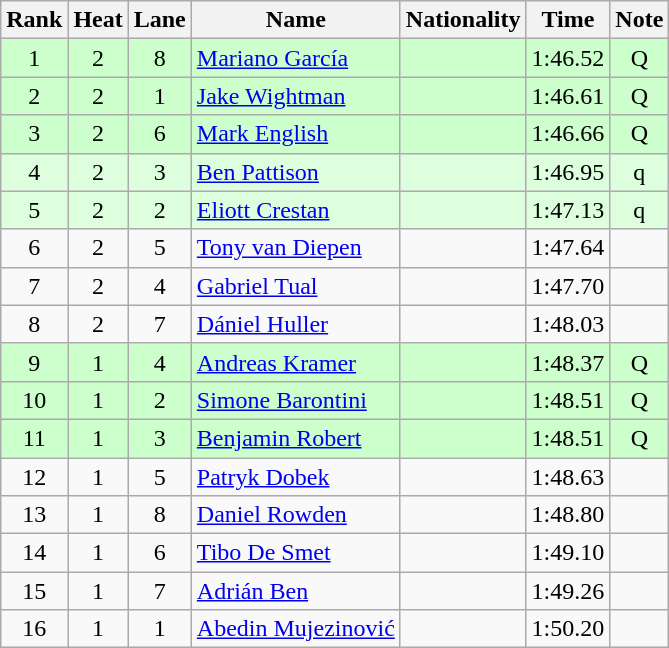<table class="wikitable sortable" style="text-align:center">
<tr>
<th>Rank</th>
<th>Heat</th>
<th>Lane</th>
<th>Name</th>
<th>Nationality</th>
<th>Time</th>
<th>Note</th>
</tr>
<tr bgcolor=ccffcc>
<td>1</td>
<td>2</td>
<td>8</td>
<td align=left><a href='#'>Mariano García</a></td>
<td align=left></td>
<td>1:46.52</td>
<td>Q</td>
</tr>
<tr bgcolor=ccffcc>
<td>2</td>
<td>2</td>
<td>1</td>
<td align=left><a href='#'>Jake Wightman</a></td>
<td align=left></td>
<td>1:46.61</td>
<td>Q</td>
</tr>
<tr bgcolor=ccffcc>
<td>3</td>
<td>2</td>
<td>6</td>
<td align=left><a href='#'>Mark English</a></td>
<td align=left></td>
<td>1:46.66</td>
<td>Q</td>
</tr>
<tr bgcolor=ddffdd>
<td>4</td>
<td>2</td>
<td>3</td>
<td align=left><a href='#'>Ben Pattison</a></td>
<td align=left></td>
<td>1:46.95</td>
<td>q</td>
</tr>
<tr bgcolor=ddffdd>
<td>5</td>
<td>2</td>
<td>2</td>
<td align=left><a href='#'>Eliott Crestan</a></td>
<td align=left></td>
<td>1:47.13</td>
<td>q</td>
</tr>
<tr>
<td>6</td>
<td>2</td>
<td>5</td>
<td align=left><a href='#'>Tony van Diepen</a></td>
<td align=left></td>
<td>1:47.64</td>
<td></td>
</tr>
<tr>
<td>7</td>
<td>2</td>
<td>4</td>
<td align=left><a href='#'>Gabriel Tual</a></td>
<td align=left></td>
<td>1:47.70</td>
<td></td>
</tr>
<tr>
<td>8</td>
<td>2</td>
<td>7</td>
<td align=left><a href='#'>Dániel Huller</a></td>
<td align=left></td>
<td>1:48.03</td>
<td></td>
</tr>
<tr bgcolor=ccffcc>
<td>9</td>
<td>1</td>
<td>4</td>
<td align=left><a href='#'>Andreas Kramer</a></td>
<td align=left></td>
<td>1:48.37</td>
<td>Q</td>
</tr>
<tr bgcolor=ccffcc>
<td>10</td>
<td>1</td>
<td>2</td>
<td align=left><a href='#'>Simone Barontini</a></td>
<td align=left></td>
<td>1:48.51</td>
<td>Q</td>
</tr>
<tr bgcolor=ccffcc>
<td>11</td>
<td>1</td>
<td>3</td>
<td align=left><a href='#'>Benjamin Robert</a></td>
<td align=left></td>
<td>1:48.51</td>
<td>Q</td>
</tr>
<tr>
<td>12</td>
<td>1</td>
<td>5</td>
<td align=left><a href='#'>Patryk Dobek</a></td>
<td align=left></td>
<td>1:48.63</td>
<td></td>
</tr>
<tr>
<td>13</td>
<td>1</td>
<td>8</td>
<td align=left><a href='#'>Daniel Rowden</a></td>
<td align=left></td>
<td>1:48.80</td>
<td></td>
</tr>
<tr>
<td>14</td>
<td>1</td>
<td>6</td>
<td align=left><a href='#'>Tibo De Smet</a></td>
<td align=left></td>
<td>1:49.10</td>
<td></td>
</tr>
<tr>
<td>15</td>
<td>1</td>
<td>7</td>
<td align=left><a href='#'>Adrián Ben</a></td>
<td align=left></td>
<td>1:49.26</td>
<td></td>
</tr>
<tr>
<td>16</td>
<td>1</td>
<td>1</td>
<td align=left><a href='#'>Abedin Mujezinović</a></td>
<td align=left></td>
<td>1:50.20</td>
<td></td>
</tr>
</table>
